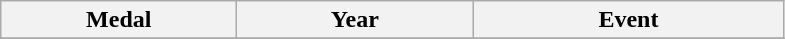<table class="wikitable">
<tr>
<th width=150>Medal</th>
<th width=150>Year</th>
<th width=200>Event</th>
</tr>
<tr>
</tr>
</table>
